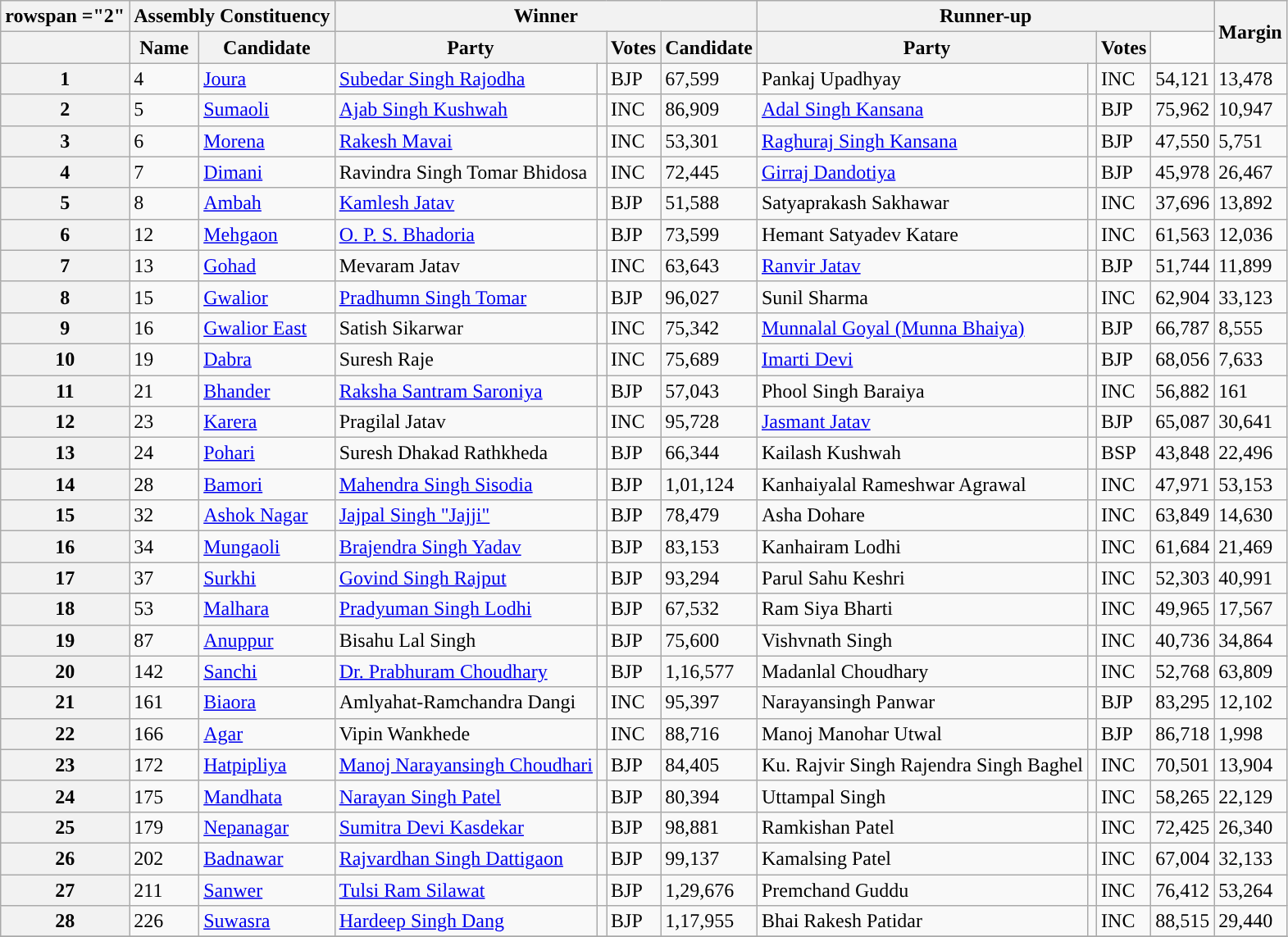<table class="wikitable sortable">
<tr>
<th>rowspan ="2" </th>
<th colspan="2">Assembly Constituency</th>
<th colspan="4">Winner</th>
<th colspan="4">Runner-up</th>
<th rowspan="2">Margin</th>
</tr>
<tr>
<th></th>
<th>Name</th>
<th>Candidate</th>
<th colspan="2">Party</th>
<th>Votes</th>
<th>Candidate</th>
<th colspan="2">Party</th>
<th>Votes</th>
</tr>
<tr>
<th>1</th>
<td>4</td>
<td><a href='#'>Joura</a></td>
<td><a href='#'>Subedar Singh Rajodha</a></td>
<td></td>
<td>BJP</td>
<td>67,599</td>
<td>Pankaj Upadhyay</td>
<td></td>
<td>INC</td>
<td>54,121</td>
<td>13,478</td>
</tr>
<tr>
<th>2</th>
<td>5</td>
<td><a href='#'>Sumaoli</a></td>
<td><a href='#'>Ajab Singh Kushwah</a></td>
<td></td>
<td>INC</td>
<td>86,909</td>
<td><a href='#'>Adal Singh Kansana</a></td>
<td></td>
<td>BJP</td>
<td>75,962</td>
<td>10,947</td>
</tr>
<tr>
<th>3</th>
<td>6</td>
<td><a href='#'>Morena</a></td>
<td><a href='#'>Rakesh Mavai</a></td>
<td></td>
<td>INC</td>
<td>53,301</td>
<td><a href='#'>Raghuraj Singh Kansana</a></td>
<td></td>
<td>BJP</td>
<td>47,550</td>
<td>5,751</td>
</tr>
<tr>
<th>4</th>
<td>7</td>
<td><a href='#'>Dimani</a></td>
<td>Ravindra Singh Tomar Bhidosa</td>
<td></td>
<td>INC</td>
<td>72,445</td>
<td><a href='#'>Girraj Dandotiya</a></td>
<td></td>
<td>BJP</td>
<td>45,978</td>
<td>26,467</td>
</tr>
<tr>
<th>5</th>
<td>8</td>
<td><a href='#'>Ambah</a></td>
<td><a href='#'>Kamlesh Jatav</a></td>
<td></td>
<td>BJP</td>
<td>51,588</td>
<td>Satyaprakash Sakhawar</td>
<td></td>
<td>INC</td>
<td>37,696</td>
<td>13,892</td>
</tr>
<tr>
<th>6</th>
<td>12</td>
<td><a href='#'>Mehgaon</a></td>
<td><a href='#'>O. P. S. Bhadoria</a></td>
<td></td>
<td>BJP</td>
<td>73,599</td>
<td>Hemant Satyadev Katare</td>
<td></td>
<td>INC</td>
<td>61,563</td>
<td>12,036</td>
</tr>
<tr>
<th>7</th>
<td>13</td>
<td><a href='#'>Gohad</a></td>
<td>Mevaram Jatav</td>
<td></td>
<td>INC</td>
<td>63,643</td>
<td><a href='#'>Ranvir Jatav</a></td>
<td></td>
<td>BJP</td>
<td>51,744</td>
<td>11,899</td>
</tr>
<tr>
<th>8</th>
<td>15</td>
<td><a href='#'>Gwalior</a></td>
<td><a href='#'>Pradhumn Singh Tomar</a></td>
<td></td>
<td>BJP</td>
<td>96,027</td>
<td>Sunil Sharma</td>
<td></td>
<td>INC</td>
<td>62,904</td>
<td>33,123</td>
</tr>
<tr>
<th>9</th>
<td>16</td>
<td><a href='#'>Gwalior East</a></td>
<td>Satish Sikarwar</td>
<td></td>
<td>INC</td>
<td>75,342</td>
<td><a href='#'>Munnalal Goyal (Munna Bhaiya)</a></td>
<td></td>
<td>BJP</td>
<td>66,787</td>
<td>8,555</td>
</tr>
<tr>
<th>10</th>
<td>19</td>
<td><a href='#'>Dabra</a></td>
<td>Suresh Raje</td>
<td></td>
<td>INC</td>
<td>75,689</td>
<td><a href='#'>Imarti Devi</a></td>
<td></td>
<td>BJP</td>
<td>68,056</td>
<td>7,633</td>
</tr>
<tr>
<th>11</th>
<td>21</td>
<td><a href='#'>Bhander</a></td>
<td><a href='#'>Raksha Santram Saroniya</a></td>
<td></td>
<td>BJP</td>
<td>57,043</td>
<td>Phool Singh Baraiya</td>
<td></td>
<td>INC</td>
<td>56,882</td>
<td>161</td>
</tr>
<tr>
<th>12</th>
<td>23</td>
<td><a href='#'>Karera</a></td>
<td>Pragilal Jatav</td>
<td></td>
<td>INC</td>
<td>95,728</td>
<td><a href='#'>Jasmant Jatav</a></td>
<td></td>
<td>BJP</td>
<td>65,087</td>
<td>30,641</td>
</tr>
<tr>
<th>13</th>
<td>24</td>
<td><a href='#'>Pohari</a></td>
<td>Suresh Dhakad Rathkheda</td>
<td></td>
<td>BJP</td>
<td>66,344</td>
<td>Kailash Kushwah</td>
<td></td>
<td>BSP</td>
<td>43,848</td>
<td>22,496</td>
</tr>
<tr>
<th>14</th>
<td>28</td>
<td><a href='#'>Bamori</a></td>
<td><a href='#'>Mahendra Singh Sisodia</a></td>
<td></td>
<td>BJP</td>
<td>1,01,124</td>
<td>Kanhaiyalal Rameshwar Agrawal</td>
<td></td>
<td>INC</td>
<td>47,971</td>
<td>53,153</td>
</tr>
<tr>
<th>15</th>
<td>32</td>
<td><a href='#'>Ashok Nagar</a></td>
<td><a href='#'>Jajpal Singh "Jajji"</a></td>
<td></td>
<td>BJP</td>
<td>78,479</td>
<td>Asha Dohare</td>
<td></td>
<td>INC</td>
<td>63,849</td>
<td>14,630</td>
</tr>
<tr>
<th>16</th>
<td>34</td>
<td><a href='#'>Mungaoli</a></td>
<td><a href='#'>Brajendra Singh Yadav</a></td>
<td></td>
<td>BJP</td>
<td>83,153</td>
<td>Kanhairam Lodhi</td>
<td></td>
<td>INC</td>
<td>61,684</td>
<td>21,469</td>
</tr>
<tr>
<th>17</th>
<td>37</td>
<td><a href='#'>Surkhi</a></td>
<td><a href='#'>Govind Singh Rajput</a></td>
<td></td>
<td>BJP</td>
<td>93,294</td>
<td>Parul Sahu Keshri</td>
<td></td>
<td>INC</td>
<td>52,303</td>
<td>40,991</td>
</tr>
<tr>
<th>18</th>
<td>53</td>
<td><a href='#'>Malhara</a></td>
<td><a href='#'>Pradyuman Singh Lodhi</a></td>
<td></td>
<td>BJP</td>
<td>67,532</td>
<td>Ram Siya Bharti</td>
<td></td>
<td>INC</td>
<td>49,965</td>
<td>17,567</td>
</tr>
<tr>
<th>19</th>
<td>87</td>
<td><a href='#'>Anuppur</a></td>
<td>Bisahu Lal Singh</td>
<td></td>
<td>BJP</td>
<td>75,600</td>
<td>Vishvnath Singh</td>
<td></td>
<td>INC</td>
<td>40,736</td>
<td>34,864</td>
</tr>
<tr>
<th>20</th>
<td>142</td>
<td><a href='#'>Sanchi</a></td>
<td><a href='#'>Dr. Prabhuram Choudhary</a></td>
<td></td>
<td>BJP</td>
<td>1,16,577</td>
<td>Madanlal Choudhary</td>
<td></td>
<td>INC</td>
<td>52,768</td>
<td>63,809</td>
</tr>
<tr>
<th>21</th>
<td>161</td>
<td><a href='#'>Biaora</a></td>
<td>Amlyahat-Ramchandra Dangi</td>
<td></td>
<td>INC</td>
<td>95,397</td>
<td>Narayansingh Panwar</td>
<td></td>
<td>BJP</td>
<td>83,295</td>
<td>12,102</td>
</tr>
<tr>
<th>22</th>
<td>166</td>
<td><a href='#'>Agar</a></td>
<td>Vipin Wankhede</td>
<td></td>
<td>INC</td>
<td>88,716</td>
<td>Manoj Manohar Utwal</td>
<td></td>
<td>BJP</td>
<td>86,718</td>
<td>1,998</td>
</tr>
<tr>
<th>23</th>
<td>172</td>
<td><a href='#'>Hatpipliya</a></td>
<td><a href='#'>Manoj Narayansingh Choudhari</a></td>
<td></td>
<td>BJP</td>
<td>84,405</td>
<td>Ku. Rajvir Singh Rajendra Singh Baghel</td>
<td></td>
<td>INC</td>
<td>70,501</td>
<td>13,904</td>
</tr>
<tr>
<th>24</th>
<td>175</td>
<td><a href='#'>Mandhata</a></td>
<td><a href='#'>Narayan Singh Patel</a></td>
<td></td>
<td>BJP</td>
<td>80,394</td>
<td>Uttampal Singh</td>
<td></td>
<td>INC</td>
<td>58,265</td>
<td>22,129</td>
</tr>
<tr>
<th>25</th>
<td>179</td>
<td><a href='#'>Nepanagar</a></td>
<td><a href='#'>Sumitra Devi Kasdekar</a></td>
<td></td>
<td>BJP</td>
<td>98,881</td>
<td>Ramkishan Patel</td>
<td></td>
<td>INC</td>
<td>72,425</td>
<td>26,340</td>
</tr>
<tr>
<th>26</th>
<td>202</td>
<td><a href='#'>Badnawar</a></td>
<td><a href='#'>Rajvardhan Singh Dattigaon</a></td>
<td></td>
<td>BJP</td>
<td>99,137</td>
<td>Kamalsing Patel</td>
<td></td>
<td>INC</td>
<td>67,004</td>
<td>32,133</td>
</tr>
<tr>
<th>27</th>
<td>211</td>
<td><a href='#'>Sanwer</a></td>
<td><a href='#'>Tulsi Ram Silawat</a></td>
<td></td>
<td>BJP</td>
<td>1,29,676</td>
<td>Premchand Guddu</td>
<td></td>
<td>INC</td>
<td>76,412</td>
<td>53,264</td>
</tr>
<tr>
<th>28</th>
<td>226</td>
<td><a href='#'>Suwasra</a></td>
<td><a href='#'>Hardeep Singh Dang</a></td>
<td></td>
<td>BJP</td>
<td>1,17,955</td>
<td>Bhai Rakesh Patidar</td>
<td></td>
<td>INC</td>
<td>88,515</td>
<td>29,440</td>
</tr>
<tr>
</tr>
</table>
